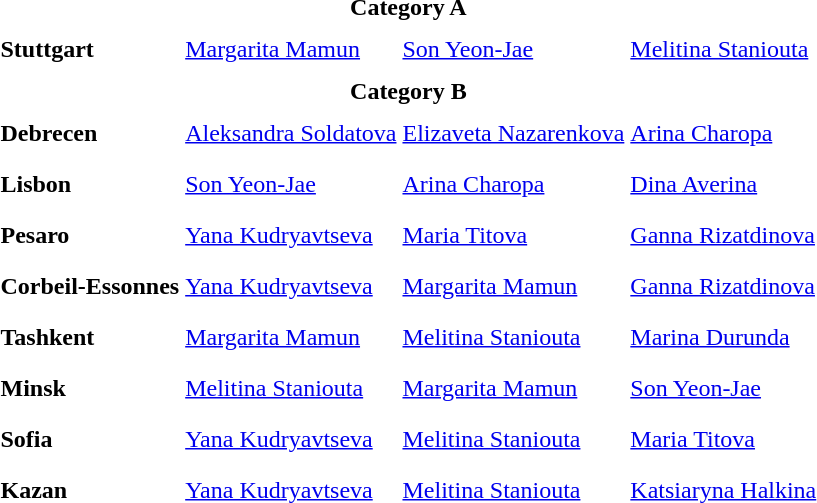<table>
<tr>
<td colspan="4" style="text-align:center;"><strong>Category A</strong></td>
</tr>
<tr>
<th scope=row style="text-align:left">Stuttgart</th>
<td style="height:30px;"> <a href='#'>Margarita Mamun</a></td>
<td style="height:30px;"> <a href='#'>Son Yeon-Jae</a></td>
<td style="height:30px;"> <a href='#'>Melitina Staniouta</a></td>
</tr>
<tr>
<td colspan="4" style="text-align:center;"><strong>Category B</strong></td>
</tr>
<tr>
<th scope=row style="text-align:left">Debrecen</th>
<td style="height:30px;"> <a href='#'>Aleksandra Soldatova</a></td>
<td style="height:30px;"> <a href='#'>Elizaveta Nazarenkova</a></td>
<td style="height:30px;"> <a href='#'>Arina Charopa</a></td>
</tr>
<tr>
<th scope=row style="text-align:left">Lisbon</th>
<td style="height:30px;"> <a href='#'>Son Yeon-Jae</a></td>
<td style="height:30px;"> <a href='#'>Arina Charopa</a></td>
<td style="height:30px;"> <a href='#'>Dina Averina</a></td>
</tr>
<tr>
<th scope=row style="text-align:left">Pesaro</th>
<td style="height:30px;"> <a href='#'>Yana Kudryavtseva</a></td>
<td style="height:30px;"> <a href='#'>Maria Titova</a></td>
<td style="height:30px;"> <a href='#'>Ganna Rizatdinova</a></td>
</tr>
<tr>
<th scope=row style="text-align:left">Corbeil-Essonnes</th>
<td style="height:30px;"> <a href='#'>Yana Kudryavtseva</a></td>
<td style="height:30px;"> <a href='#'>Margarita Mamun</a></td>
<td style="height:30px;"> <a href='#'>Ganna Rizatdinova</a></td>
</tr>
<tr>
<th scope=row style="text-align:left">Tashkent</th>
<td style="height:30px;"> <a href='#'>Margarita Mamun</a></td>
<td style="height:30px;"> <a href='#'>Melitina Staniouta</a></td>
<td style="height:30px;"> <a href='#'>Marina Durunda</a></td>
</tr>
<tr>
<th scope=row style="text-align:left">Minsk</th>
<td style="height:30px;"> <a href='#'>Melitina Staniouta</a></td>
<td style="height:30px;"> <a href='#'>Margarita Mamun</a></td>
<td style="height:30px;"> <a href='#'>Son Yeon-Jae</a></td>
</tr>
<tr>
<th scope=row style="text-align:left">Sofia</th>
<td style="height:30px;"> <a href='#'>Yana Kudryavtseva</a></td>
<td style="height:30px;"> <a href='#'>Melitina Staniouta</a></td>
<td style="height:30px;"> <a href='#'>Maria Titova</a></td>
</tr>
<tr>
<th scope=row style="text-align:left">Kazan</th>
<td style="height:30px;"> <a href='#'>Yana Kudryavtseva</a></td>
<td style="height:30px;"> <a href='#'>Melitina Staniouta</a></td>
<td style="height:30px;"> <a href='#'>Katsiaryna Halkina</a></td>
</tr>
</table>
